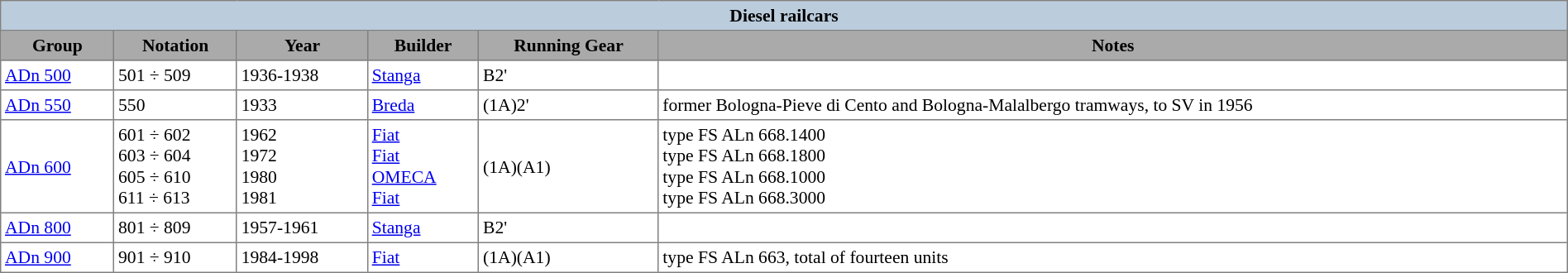<table width="100%" cellpadding="3" cellspacing="0" border="1" style="border: gray solid 1px; border-collapse: collapse; font-size:90%">
<tr bgcolor = "#BBCCDD">
<th colspan = "6">Diesel railcars</th>
</tr>
<tr bgcolor="#AAAAAA">
<th>Group</th>
<th>Notation</th>
<th>Year</th>
<th>Builder</th>
<th>Running Gear</th>
<th>Notes</th>
</tr>
<tr>
<td><a href='#'>ADn 500</a></td>
<td>501 ÷ 509</td>
<td>1936-1938</td>
<td><a href='#'>Stanga</a></td>
<td>B2'</td>
<td></td>
</tr>
<tr>
<td><a href='#'>ADn 550</a></td>
<td>550</td>
<td>1933</td>
<td><a href='#'>Breda</a></td>
<td>(1A)2'</td>
<td>former Bologna-Pieve di Cento and Bologna-Malalbergo tramways, to SV in 1956</td>
</tr>
<tr>
<td><a href='#'>ADn 600</a></td>
<td>601 ÷ 602<br>603 ÷ 604<br>605 ÷ 610<br>611 ÷ 613</td>
<td>1962<br>1972<br>1980<br>1981</td>
<td><a href='#'>Fiat</a><br><a href='#'>Fiat</a><br><a href='#'>OMECA</a><br><a href='#'>Fiat</a></td>
<td>(1A)(A1)</td>
<td>type FS ALn 668.1400<br>type FS ALn 668.1800<br>type FS ALn 668.1000<br>type FS ALn 668.3000</td>
</tr>
<tr>
<td><a href='#'>ADn 800</a></td>
<td>801 ÷ 809</td>
<td>1957-1961</td>
<td><a href='#'>Stanga</a></td>
<td>B2'</td>
<td></td>
</tr>
<tr>
<td><a href='#'>ADn 900</a></td>
<td>901 ÷ 910</td>
<td>1984-1998</td>
<td><a href='#'>Fiat</a></td>
<td>(1A)(A1)</td>
<td>type FS ALn 663, total of fourteen units</td>
</tr>
</table>
